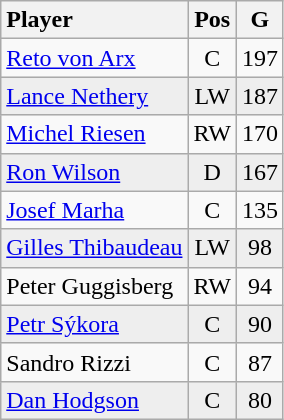<table class="wikitable" style="text-align:center;">
<tr>
<th style="text-align:left;">Player</th>
<th>Pos</th>
<th>G</th>
</tr>
<tr>
<td style="text-align:left;"><a href='#'>Reto von Arx</a></td>
<td>C</td>
<td>197</td>
</tr>
<tr style="background:#eee;">
<td style="text-align:left;"><a href='#'>Lance Nethery</a></td>
<td>LW</td>
<td>187</td>
</tr>
<tr>
<td style="text-align:left;"><a href='#'>Michel Riesen</a></td>
<td>RW</td>
<td>170</td>
</tr>
<tr style="background:#eee;">
<td style="text-align:left;"><a href='#'>Ron Wilson</a></td>
<td>D</td>
<td>167</td>
</tr>
<tr>
<td style="text-align:left;"><a href='#'>Josef Marha</a></td>
<td>C</td>
<td>135</td>
</tr>
<tr style="background:#eee;">
<td style="text-align:left;"><a href='#'>Gilles Thibaudeau</a></td>
<td>LW</td>
<td>98</td>
</tr>
<tr>
<td style="text-align:left;">Peter Guggisberg</td>
<td>RW</td>
<td>94</td>
</tr>
<tr style="background:#eee;">
<td style="text-align:left;"><a href='#'>Petr Sýkora</a></td>
<td>C</td>
<td>90</td>
</tr>
<tr>
<td style="text-align:left;">Sandro Rizzi</td>
<td>C</td>
<td>87</td>
</tr>
<tr style="background:#eee;">
<td style="text-align:left;"><a href='#'>Dan Hodgson</a></td>
<td>C</td>
<td>80</td>
</tr>
</table>
